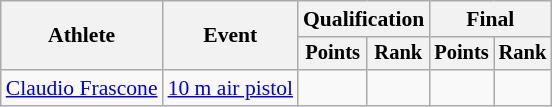<table class=wikitable style=font-size:90%;text-align:center>
<tr>
<th rowspan=2>Athlete</th>
<th rowspan=2>Event</th>
<th colspan=2>Qualification</th>
<th colspan=2>Final</th>
</tr>
<tr style=font-size:95%>
<th>Points</th>
<th>Rank</th>
<th>Points</th>
<th>Rank</th>
</tr>
<tr>
<td align=left><a href='#'>Claudio Frascone</a></td>
<td align=left><a href='#'>10 m air pistol</a></td>
<td></td>
<td></td>
<td></td>
<td></td>
</tr>
</table>
